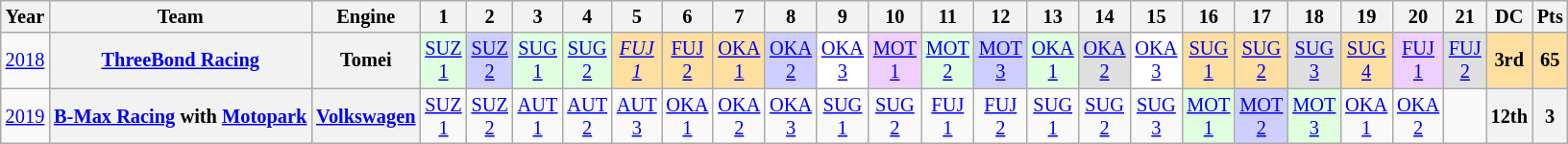<table class="wikitable" style="text-align:center; font-size:85%">
<tr>
<th>Year</th>
<th>Team</th>
<th>Engine</th>
<th>1</th>
<th>2</th>
<th>3</th>
<th>4</th>
<th>5</th>
<th>6</th>
<th>7</th>
<th>8</th>
<th>9</th>
<th>10</th>
<th>11</th>
<th>12</th>
<th>13</th>
<th>14</th>
<th>15</th>
<th>16</th>
<th>17</th>
<th>18</th>
<th>19</th>
<th>20</th>
<th>21</th>
<th>DC</th>
<th>Pts</th>
</tr>
<tr>
<td><a href='#'>2018</a></td>
<th nowrap><a href='#'>ThreeBond Racing</a></th>
<th>Tomei</th>
<td style="background:#DFFFDF;"><a href='#'>SUZ<br>1</a><br></td>
<td style="background:#CFCFFF;"><a href='#'>SUZ<br>2</a><br></td>
<td style="background:#DFFFDF;"><a href='#'>SUG<br>1</a><br></td>
<td style="background:#DFFFDF;"><a href='#'>SUG<br>2</a><br></td>
<td style="background:#FFDF9F;"><em><a href='#'>FUJ<br>1</a></em><br></td>
<td style="background:#FFDF9F;"><a href='#'>FUJ<br>2</a><br></td>
<td style="background:#FFDF9F;"><a href='#'>OKA<br>1</a><br></td>
<td style="background:#CFCFFF;"><a href='#'>OKA<br>2</a><br></td>
<td style="background:#FFFFFF;"><a href='#'>OKA<br>3</a><br></td>
<td style="background:#EFCFFF;"><a href='#'>MOT<br>1</a><br></td>
<td style="background:#DFFFDF;"><a href='#'>MOT<br>2</a><br></td>
<td style="background:#CFCFFF;"><a href='#'>MOT<br>3</a><br></td>
<td style="background:#DFFFDF;"><a href='#'>OKA<br>1</a><br></td>
<td style="background:#DFDFDF;"><a href='#'>OKA<br>2</a><br></td>
<td style="background:#FFFFFF;"><a href='#'>OKA<br>3</a><br></td>
<td style="background:#FFDF9F;"><a href='#'>SUG<br>1</a><br></td>
<td style="background:#FFDF9F;"><a href='#'>SUG<br>2</a><br></td>
<td style="background:#DFDFDF;"><a href='#'>SUG<br>3</a><br></td>
<td style="background:#FFDF9F;"><a href='#'>SUG<br>4</a><br></td>
<td style="background:#EFCFFF;"><a href='#'>FUJ<br>1</a><br></td>
<td style="background:#DFDFDF;"><a href='#'>FUJ<br>2</a><br></td>
<th style="background:#FFDF9F;">3rd</th>
<th style="background:#FFDF9F;">65</th>
</tr>
<tr>
<td><a href='#'>2019</a></td>
<th nowrap><a href='#'>B-Max Racing</a> with <a href='#'>Motopark</a></th>
<th nowrap><a href='#'>Volkswagen</a></th>
<td style="background:#;"><a href='#'>SUZ<br>1</a></td>
<td style="background:#;"><a href='#'>SUZ<br>2</a></td>
<td style="background:#;"><a href='#'>AUT<br>1</a></td>
<td style="background:#;"><a href='#'>AUT<br>2</a></td>
<td style="background:#;"><a href='#'>AUT<br>3</a></td>
<td style="background:#;"><a href='#'>OKA<br>1</a></td>
<td style="background:#;"><a href='#'>OKA<br>2</a></td>
<td style="background:#;"><a href='#'>OKA<br>3</a></td>
<td style="background:#;"><a href='#'>SUG<br>1</a></td>
<td style="background:#;"><a href='#'>SUG<br>2</a></td>
<td style="background:#;"><a href='#'>FUJ<br>1</a></td>
<td style="background:#;"><a href='#'>FUJ<br>2</a></td>
<td style="background:#;"><a href='#'>SUG<br>1</a></td>
<td style="background:#;"><a href='#'>SUG<br>2</a></td>
<td style="background:#;"><a href='#'>SUG<br>3</a></td>
<td style="background:#DFFFDF;"><a href='#'>MOT<br>1</a><br></td>
<td style="background:#CFCFFF;"><a href='#'>MOT<br>2</a><br></td>
<td style="background:#DFFFDF;"><a href='#'>MOT<br>3</a><br></td>
<td style="background:#;"><a href='#'>OKA<br>1</a></td>
<td style="background:#;"><a href='#'>OKA<br>2</a></td>
<td></td>
<th>12th</th>
<th>3</th>
</tr>
</table>
